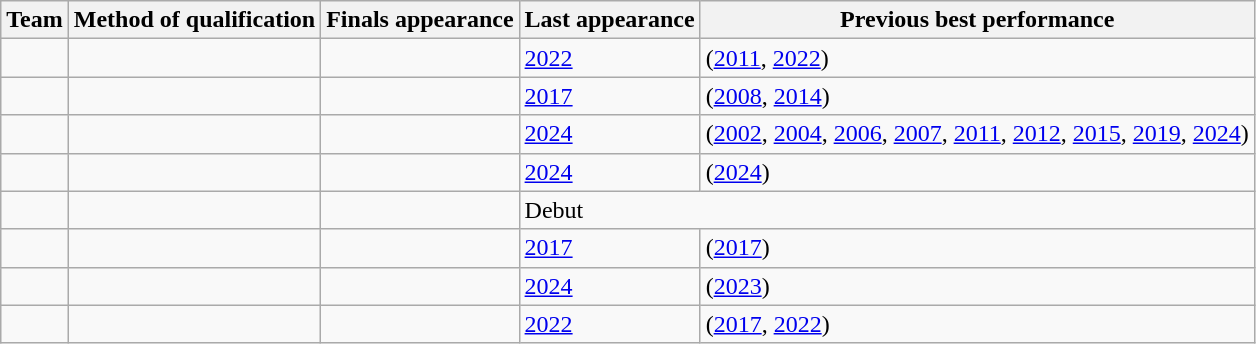<table class="wikitable sortable">
<tr>
<th>Team</th>
<th>Method of qualification</th>
<th>Finals appearance</th>
<th>Last appearance</th>
<th>Previous best performance</th>
</tr>
<tr>
<td></td>
<td></td>
<td></td>
<td><a href='#'>2022</a></td>
<td> (<a href='#'>2011</a>, <a href='#'>2022</a>)</td>
</tr>
<tr>
<td></td>
<td {{nowrap></td>
<td></td>
<td><a href='#'>2017</a></td>
<td> (<a href='#'>2008</a>, <a href='#'>2014</a>)</td>
</tr>
<tr>
<td></td>
<td {{nowrap></td>
<td></td>
<td><a href='#'>2024</a></td>
<td {{nowrap> (<a href='#'>2002</a>, <a href='#'>2004</a>, <a href='#'>2006</a>, <a href='#'>2007</a>, <a href='#'>2011</a>, <a href='#'>2012</a>, <a href='#'>2015</a>, <a href='#'>2019</a>, <a href='#'>2024</a>)</td>
</tr>
<tr>
<td></td>
<td></td>
<td></td>
<td><a href='#'>2024</a></td>
<td> (<a href='#'>2024</a>)</td>
</tr>
<tr>
<td></td>
<td></td>
<td></td>
<td colspan="2">Debut</td>
</tr>
<tr>
<td></td>
<td></td>
<td></td>
<td><a href='#'>2017</a></td>
<td> (<a href='#'>2017</a>)</td>
</tr>
<tr>
<td></td>
<td></td>
<td></td>
<td><a href='#'>2024</a></td>
<td> (<a href='#'>2023</a>)</td>
</tr>
<tr>
<td></td>
<td></td>
<td></td>
<td><a href='#'>2022</a></td>
<td {{nowrap> (<a href='#'>2017</a>, <a href='#'>2022</a>)</td>
</tr>
</table>
